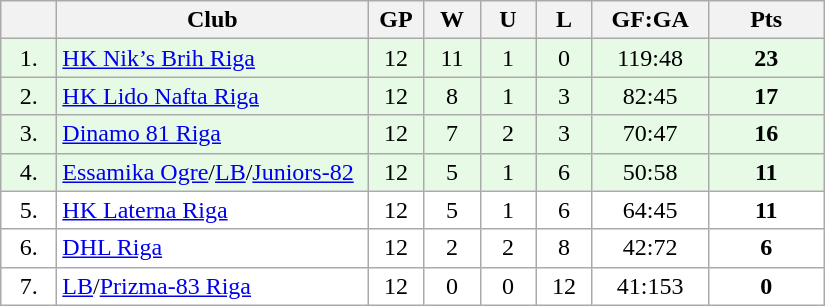<table class="wikitable">
<tr>
<th width="30"></th>
<th width="200">Club</th>
<th width="30">GP</th>
<th width="30">W</th>
<th width="30">U</th>
<th width="30">L</th>
<th width="70">GF:GA</th>
<th width="70">Pts</th>
</tr>
<tr bgcolor="#e6fae6" align="center">
<td>1.</td>
<td align="left"><a href='#'>HK Nik’s Brih Riga</a></td>
<td>12</td>
<td>11</td>
<td>1</td>
<td>0</td>
<td>119:48</td>
<td><strong>23</strong></td>
</tr>
<tr bgcolor="#e6fae6" align="center">
<td>2.</td>
<td align="left"><a href='#'>HK Lido Nafta Riga</a></td>
<td>12</td>
<td>8</td>
<td>1</td>
<td>3</td>
<td>82:45</td>
<td><strong>17</strong></td>
</tr>
<tr bgcolor="#e6fae6" align="center">
<td>3.</td>
<td align="left"><a href='#'>Dinamo 81 Riga</a></td>
<td>12</td>
<td>7</td>
<td>2</td>
<td>3</td>
<td>70:47</td>
<td><strong>16</strong></td>
</tr>
<tr bgcolor="#e6fae6" align="center">
<td>4.</td>
<td align="left"><a href='#'>Essamika Ogre</a>/<a href='#'>LB</a>/<a href='#'>Juniors-82</a></td>
<td>12</td>
<td>5</td>
<td>1</td>
<td>6</td>
<td>50:58</td>
<td><strong>11</strong></td>
</tr>
<tr bgcolor="#FFFFFF" align="center">
<td>5.</td>
<td align="left"><a href='#'>HK Laterna Riga</a></td>
<td>12</td>
<td>5</td>
<td>1</td>
<td>6</td>
<td>64:45</td>
<td><strong>11</strong></td>
</tr>
<tr bgcolor="#FFFFFF" align="center">
<td>6.</td>
<td align="left"><a href='#'>DHL Riga</a></td>
<td>12</td>
<td>2</td>
<td>2</td>
<td>8</td>
<td>42:72</td>
<td><strong>6</strong></td>
</tr>
<tr bgcolor="#FFFFFF" align="center">
<td>7.</td>
<td align="left"><a href='#'>LB</a>/<a href='#'>Prizma-83 Riga</a></td>
<td>12</td>
<td>0</td>
<td>0</td>
<td>12</td>
<td>41:153</td>
<td><strong>0</strong></td>
</tr>
</table>
